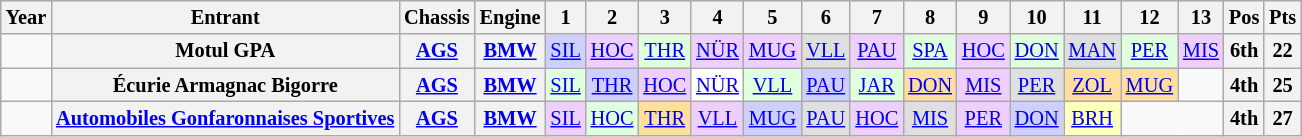<table class="wikitable" style="text-align:center; font-size:85%">
<tr>
<th>Year</th>
<th>Entrant</th>
<th>Chassis</th>
<th>Engine</th>
<th>1</th>
<th>2</th>
<th>3</th>
<th>4</th>
<th>5</th>
<th>6</th>
<th>7</th>
<th>8</th>
<th>9</th>
<th>10</th>
<th>11</th>
<th>12</th>
<th>13</th>
<th>Pos</th>
<th>Pts</th>
</tr>
<tr>
<td></td>
<th nowrap>Motul GPA</th>
<th nowrap><a href='#'>AGS</a></th>
<th><a href='#'>BMW</a></th>
<td style="background:#CFCFFF;"><a href='#'>SIL</a><br></td>
<td style="background:#EFCFFF;"><a href='#'>HOC</a><br></td>
<td style="background:#DFFFDF;"><a href='#'>THR</a><br></td>
<td style="background:#EFCFFF;"><a href='#'>NÜR</a><br></td>
<td style="background:#EFCFFF;"><a href='#'>MUG</a><br></td>
<td style="background:#DFDFDF;"><a href='#'>VLL</a><br></td>
<td style="background:#EFCFFF;"><a href='#'>PAU</a><br></td>
<td style="background:#DFFFDF;"><a href='#'>SPA</a><br></td>
<td style="background:#EFCFFF;"><a href='#'>HOC</a><br></td>
<td style="background:#DFFFDF;"><a href='#'>DON</a><br></td>
<td style="background:#DFDFDF;"><a href='#'>MAN</a><br></td>
<td style="background:#DFFFDF;"><a href='#'>PER</a><br></td>
<td style="background:#EFCFFF;"><a href='#'>MIS</a><br></td>
<th>6th</th>
<th>22</th>
</tr>
<tr>
<td></td>
<th nowrap>Écurie Armagnac Bigorre</th>
<th nowrap><a href='#'>AGS</a></th>
<th><a href='#'>BMW</a></th>
<td style="background:#DFFFDF;"><a href='#'>SIL</a><br></td>
<td style="background:#CFCFFF;"><a href='#'>THR</a><br></td>
<td style="background:#EFCFFF;"><a href='#'>HOC</a><br></td>
<td style="background:#FFFFFF;"><a href='#'>NÜR</a></td>
<td style="background:#DFFFDF;"><a href='#'>VLL</a><br></td>
<td style="background:#CFCFFF;"><a href='#'>PAU</a><br></td>
<td style="background:#DFFFDF;"><a href='#'>JAR</a><br></td>
<td style="background:#FFDF9F;"><a href='#'>DON</a><br></td>
<td style="background:#EFCFFF;"><a href='#'>MIS</a><br></td>
<td style="background:#DFDFDF;"><a href='#'>PER</a><br></td>
<td style="background:#FFDF9F;"><a href='#'>ZOL</a><br></td>
<td style="background:#FFDF9F;"><a href='#'>MUG</a><br></td>
<td></td>
<th>4th</th>
<th>25</th>
</tr>
<tr>
<td></td>
<th nowrap><a href='#'>Automobiles Gonfaronnaises Sportives</a></th>
<th nowrap><a href='#'>AGS</a></th>
<th><a href='#'>BMW</a></th>
<td style="background:#EFCFFF;"><a href='#'>SIL</a><br></td>
<td style="background:#DFFFDF;"><a href='#'>HOC</a><br></td>
<td style="background:#FFDF9F;"><a href='#'>THR</a><br></td>
<td style="background:#EFCFFF;"><a href='#'>VLL</a><br></td>
<td style="background:#CFCFFF;"><a href='#'>MUG</a><br></td>
<td style="background:#DFDFDF;"><a href='#'>PAU</a><br></td>
<td style="background:#EFCFFF;"><a href='#'>HOC</a><br></td>
<td style="background:#DFDFDF;"><a href='#'>MIS</a><br></td>
<td style="background:#EFCFFF;"><a href='#'>PER</a><br></td>
<td style="background:#CFCFFF;"><a href='#'>DON</a><br></td>
<td style="background:#FFFFBF;"><a href='#'>BRH</a><br></td>
<td colspan=2></td>
<th>4th</th>
<th>27</th>
</tr>
</table>
